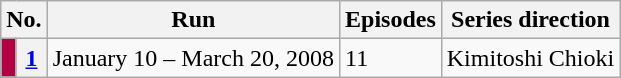<table class="wikitable sortable">
<tr>
<th colspan="2">No.</th>
<th>Run</th>
<th>Episodes</th>
<th>Series <strong>direction</strong></th>
</tr>
<tr>
<th style="background:#B30043;"></th>
<th><a href='#'>1</a></th>
<td>January 10 – March 20, 2008</td>
<td>11</td>
<td>Kimitoshi Chioki</td>
</tr>
</table>
